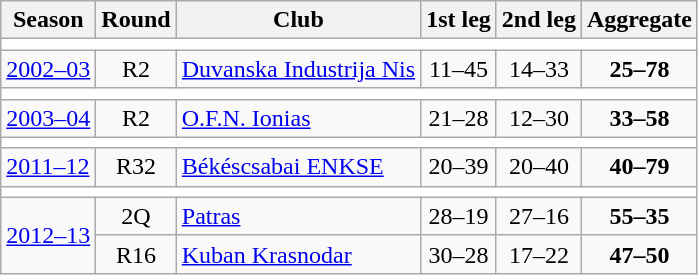<table class="wikitable" style="text-align: left">
<tr>
<th>Season</th>
<th>Round</th>
<th>Club</th>
<th>1st leg</th>
<th>2nd leg</th>
<th>Aggregate</th>
</tr>
<tr>
<td colspan="6" bgcolor=white></td>
</tr>
<tr>
<td><a href='#'>2002–03</a></td>
<td align=center>R2</td>
<td> <a href='#'>Duvanska Industrija Nis</a></td>
<td align=center>11–45</td>
<td align=center>14–33</td>
<td align=center><strong>25–78</strong></td>
</tr>
<tr>
<td colspan="6" bgcolor=white></td>
</tr>
<tr>
<td><a href='#'>2003–04</a></td>
<td align=center>R2</td>
<td> <a href='#'>O.F.N. Ionias</a></td>
<td align=center>21–28</td>
<td align=center>12–30</td>
<td align=center><strong>33–58</strong></td>
</tr>
<tr>
<td colspan="6" bgcolor=white></td>
</tr>
<tr>
<td><a href='#'>2011–12</a></td>
<td align=center>R32</td>
<td> <a href='#'>Békéscsabai ENKSE</a></td>
<td align=center>20–39</td>
<td align=center>20–40</td>
<td align=center><strong>40–79</strong></td>
</tr>
<tr>
<td colspan="6" bgcolor=white></td>
</tr>
<tr>
<td rowspan=2><a href='#'>2012–13</a></td>
<td align=center>2Q</td>
<td> <a href='#'>Patras</a></td>
<td align=center>28–19</td>
<td align=center>27–16</td>
<td align=center><strong>55–35</strong></td>
</tr>
<tr>
<td align=center>R16</td>
<td> <a href='#'>Kuban Krasnodar</a></td>
<td align=center>30–28</td>
<td align=center>17–22</td>
<td align=center><strong>47–50</strong></td>
</tr>
</table>
